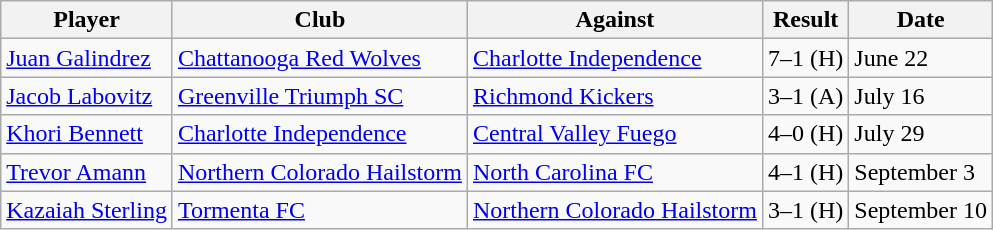<table class="wikitable">
<tr>
<th>Player</th>
<th>Club</th>
<th>Against</th>
<th style="text-align:center">Result</th>
<th>Date</th>
</tr>
<tr>
<td> <a href='#'>Juan Galindrez</a></td>
<td><a href='#'>Chattanooga Red Wolves</a></td>
<td><a href='#'>Charlotte Independence</a></td>
<td style="text-align:center;">7–1 (H)</td>
<td>June 22</td>
</tr>
<tr>
<td> <a href='#'>Jacob Labovitz</a></td>
<td><a href='#'>Greenville Triumph SC</a></td>
<td><a href='#'>Richmond Kickers</a></td>
<td style="text-align:center;">3–1 (A)</td>
<td>July 16</td>
</tr>
<tr>
<td> <a href='#'>Khori Bennett</a></td>
<td><a href='#'>Charlotte Independence</a></td>
<td><a href='#'>Central Valley Fuego</a></td>
<td style="text-align:center;">4–0 (H)</td>
<td>July 29</td>
</tr>
<tr>
<td> <a href='#'>Trevor Amann</a></td>
<td><a href='#'>Northern Colorado Hailstorm</a></td>
<td><a href='#'>North Carolina FC</a></td>
<td style="text-align:center;">4–1 (H)</td>
<td>September 3</td>
</tr>
<tr>
<td> <a href='#'>Kazaiah Sterling</a></td>
<td><a href='#'>Tormenta FC</a></td>
<td><a href='#'>Northern Colorado Hailstorm</a></td>
<td style="text-align:center;">3–1 (H)</td>
<td>September 10</td>
</tr>
</table>
